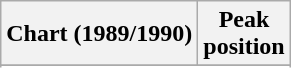<table class="wikitable plainrowheaders" style="text-align:center">
<tr>
<th scope="col">Chart (1989/1990)</th>
<th scope="col">Peak<br>position</th>
</tr>
<tr>
</tr>
<tr>
</tr>
<tr>
</tr>
<tr>
</tr>
</table>
